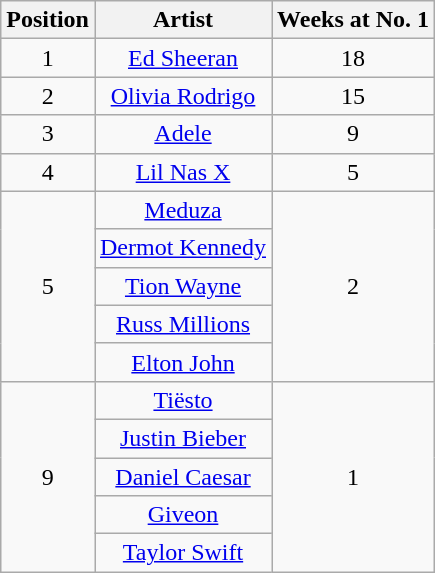<table class="wikitable">
<tr>
<th style="text-align: center;">Position</th>
<th style="text-align: center;">Artist</th>
<th style="text-align: center;">Weeks at No. 1</th>
</tr>
<tr>
<td style="text-align: center;">1</td>
<td style="text-align: center;"><a href='#'>Ed Sheeran</a></td>
<td style="text-align: center;">18</td>
</tr>
<tr>
<td style="text-align: center;">2</td>
<td style="text-align: center;"><a href='#'>Olivia Rodrigo</a></td>
<td style="text-align: center;">15</td>
</tr>
<tr>
<td style="text-align: center;">3</td>
<td style="text-align: center;"><a href='#'>Adele</a></td>
<td style="text-align: center;">9</td>
</tr>
<tr>
<td style="text-align: center;">4</td>
<td style="text-align: center;"><a href='#'>Lil Nas X</a></td>
<td style="text-align: center;">5</td>
</tr>
<tr>
<td style="text-align: center;" rowspan="5">5</td>
<td style="text-align: center;"><a href='#'>Meduza</a></td>
<td style="text-align: center;" rowspan="5">2</td>
</tr>
<tr>
<td style="text-align: center;"><a href='#'>Dermot Kennedy</a></td>
</tr>
<tr>
<td style="text-align: center;"><a href='#'>Tion Wayne</a></td>
</tr>
<tr>
<td style="text-align: center;"><a href='#'>Russ Millions</a></td>
</tr>
<tr>
<td style="text-align: center;"><a href='#'>Elton John</a></td>
</tr>
<tr>
<td style="text-align: center;" rowspan="5">9</td>
<td style="text-align: center;"><a href='#'>Tiësto</a></td>
<td style="text-align: center;" rowspan="5">1</td>
</tr>
<tr>
<td style="text-align: center;"><a href='#'>Justin Bieber</a></td>
</tr>
<tr>
<td style="text-align: center;"><a href='#'>Daniel Caesar</a></td>
</tr>
<tr>
<td style="text-align: center;"><a href='#'>Giveon</a></td>
</tr>
<tr>
<td style="text-align: center;"><a href='#'>Taylor Swift</a></td>
</tr>
</table>
